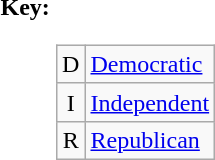<table>
<tr valign=top>
<th>Key:</th>
<td><br><table class=wikitable>
<tr>
<td align=center >D</td>
<td><a href='#'>Democratic</a></td>
</tr>
<tr>
<td align=center >I</td>
<td><a href='#'>Independent</a></td>
</tr>
<tr>
<td align=center >R</td>
<td><a href='#'>Republican</a></td>
</tr>
</table>
</td>
</tr>
</table>
